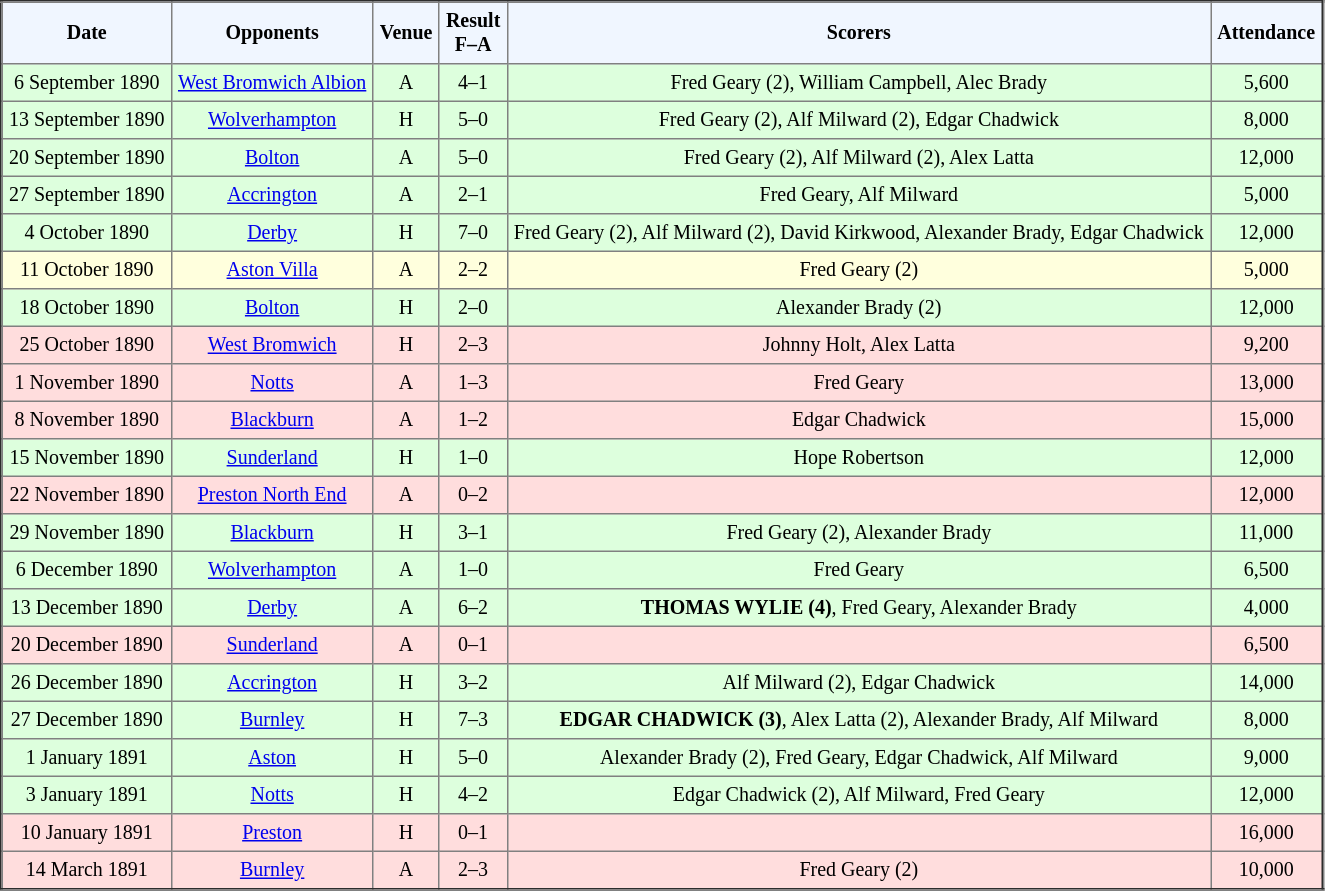<table border="2" cellpadding="4" style="border-collapse:collapse; text-align:center; font-size:smaller;">
<tr style="background:#f0f6ff;">
<th>Date</th>
<th>Opponents</th>
<th>Venue</th>
<th>Result<br>F–A</th>
<th>Scorers</th>
<th>Attendance</th>
</tr>
<tr bgcolor="#ddffdd">
<td>6 September 1890</td>
<td><a href='#'>West Bromwich Albion</a></td>
<td>A</td>
<td>4–1</td>
<td>Fred Geary (2), William Campbell, Alec Brady</td>
<td>5,600</td>
</tr>
<tr bgcolor="#ddffdd">
<td>13 September 1890</td>
<td><a href='#'>Wolverhampton</a></td>
<td>H</td>
<td>5–0</td>
<td>Fred Geary (2), Alf Milward (2), Edgar Chadwick</td>
<td>8,000</td>
</tr>
<tr bgcolor="#ddffdd">
<td>20 September 1890</td>
<td><a href='#'>Bolton</a></td>
<td>A</td>
<td>5–0</td>
<td>Fred Geary (2), Alf Milward (2), Alex Latta</td>
<td>12,000</td>
</tr>
<tr bgcolor="#ddffdd">
<td>27 September 1890</td>
<td><a href='#'>Accrington</a></td>
<td>A</td>
<td>2–1</td>
<td>Fred Geary, Alf Milward</td>
<td>5,000</td>
</tr>
<tr bgcolor="ddffdd">
<td>4 October 1890</td>
<td><a href='#'>Derby</a></td>
<td>H</td>
<td>7–0</td>
<td>Fred Geary (2), Alf Milward (2), David Kirkwood, Alexander Brady, Edgar Chadwick</td>
<td>12,000</td>
</tr>
<tr bgcolor="#ffffdd">
<td>11 October 1890</td>
<td><a href='#'>Aston Villa</a></td>
<td>A</td>
<td>2–2</td>
<td>Fred Geary (2)</td>
<td>5,000</td>
</tr>
<tr bgcolor="#ddffdd">
<td>18 October 1890</td>
<td><a href='#'>Bolton</a></td>
<td>H</td>
<td>2–0</td>
<td>Alexander Brady (2)</td>
<td>12,000</td>
</tr>
<tr bgcolor="#ffdddd">
<td>25 October 1890</td>
<td><a href='#'>West Bromwich</a></td>
<td>H</td>
<td>2–3</td>
<td>Johnny Holt, Alex Latta</td>
<td>9,200</td>
</tr>
<tr bgcolor="#ffdddd">
<td>1 November 1890</td>
<td><a href='#'>Notts</a></td>
<td>A</td>
<td>1–3</td>
<td>Fred Geary</td>
<td>13,000</td>
</tr>
<tr bgcolor="#ffdddd">
<td>8 November 1890</td>
<td><a href='#'>Blackburn</a></td>
<td>A</td>
<td>1–2</td>
<td>Edgar Chadwick</td>
<td>15,000</td>
</tr>
<tr bgcolor="#ddffdd">
<td>15 November 1890</td>
<td><a href='#'>Sunderland</a></td>
<td>H</td>
<td>1–0</td>
<td>Hope Robertson</td>
<td>12,000</td>
</tr>
<tr bgcolor="ffdddd">
<td>22 November 1890</td>
<td><a href='#'>Preston North End</a></td>
<td>A</td>
<td>0–2</td>
<td></td>
<td>12,000</td>
</tr>
<tr bgcolor="#ddffdd">
<td>29 November 1890</td>
<td><a href='#'>Blackburn</a></td>
<td>H</td>
<td>3–1</td>
<td>Fred Geary (2), Alexander Brady</td>
<td>11,000</td>
</tr>
<tr bgcolor="#ddffdd">
<td>6 December 1890</td>
<td><a href='#'>Wolverhampton</a></td>
<td>A</td>
<td>1–0</td>
<td>Fred Geary</td>
<td>6,500</td>
</tr>
<tr bgcolor="#ddffdd">
<td>13 December 1890</td>
<td><a href='#'>Derby</a></td>
<td>A</td>
<td>6–2</td>
<td><strong>THOMAS WYLIE (4)</strong>, Fred Geary, Alexander Brady</td>
<td>4,000</td>
</tr>
<tr bgcolor="#ffdddd">
<td>20 December 1890</td>
<td><a href='#'>Sunderland</a></td>
<td>A</td>
<td>0–1</td>
<td></td>
<td>6,500</td>
</tr>
<tr bgcolor="#ddffdd">
<td>26 December 1890</td>
<td><a href='#'>Accrington</a></td>
<td>H</td>
<td>3–2</td>
<td>Alf Milward (2), Edgar Chadwick</td>
<td>14,000</td>
</tr>
<tr bgcolor="#ddffdd">
<td>27 December 1890</td>
<td><a href='#'>Burnley</a></td>
<td>H</td>
<td>7–3</td>
<td><strong>EDGAR CHADWICK (3)</strong>, Alex Latta (2), Alexander Brady, Alf Milward</td>
<td>8,000</td>
</tr>
<tr bgcolor="#ddffdd">
<td>1 January 1891</td>
<td><a href='#'>Aston</a></td>
<td>H</td>
<td>5–0</td>
<td>Alexander Brady (2), Fred Geary, Edgar Chadwick, Alf Milward</td>
<td>9,000</td>
</tr>
<tr bgcolor="#ddffdd">
<td>3 January 1891</td>
<td><a href='#'>Notts</a></td>
<td>H</td>
<td>4–2</td>
<td>Edgar Chadwick (2), Alf Milward, Fred Geary</td>
<td>12,000</td>
</tr>
<tr bgcolor="#ffdddd">
<td>10 January 1891</td>
<td><a href='#'>Preston</a></td>
<td>H</td>
<td>0–1</td>
<td></td>
<td>16,000</td>
</tr>
<tr bgcolor="#ffdddd">
<td>14 March 1891</td>
<td><a href='#'>Burnley</a></td>
<td>A</td>
<td>2–3</td>
<td>Fred Geary (2)</td>
<td>10,000</td>
</tr>
</table>
